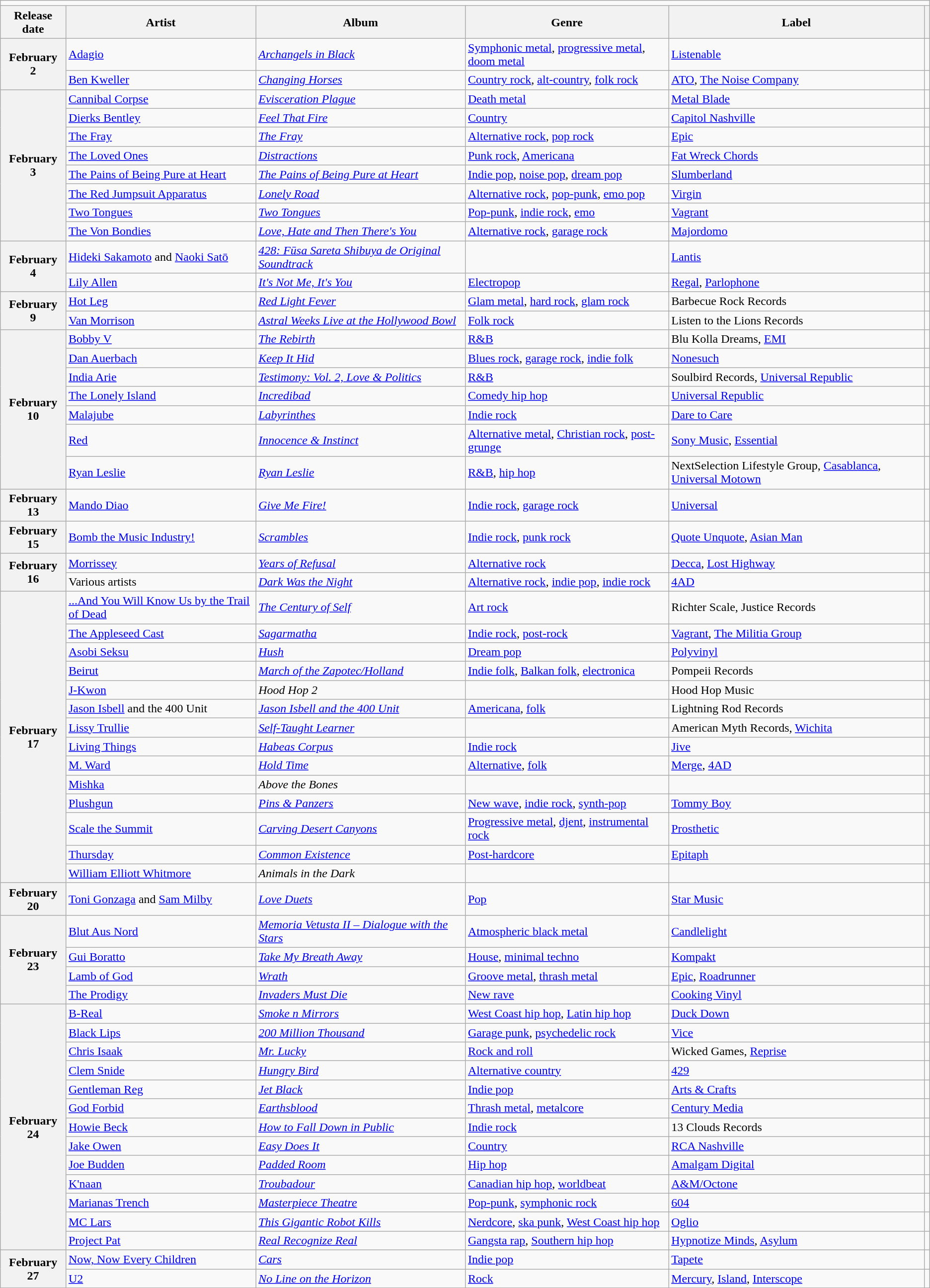<table class="wikitable plainrowheaders">
<tr>
<td colspan="6" style="text-align:center;"></td>
</tr>
<tr>
<th scope="col">Release date</th>
<th scope="col">Artist</th>
<th scope="col">Album</th>
<th scope="col">Genre</th>
<th scope="col">Label</th>
<th scope="col"></th>
</tr>
<tr>
<th scope="row" rowspan="2" style="text-align:center;">February<br>2</th>
<td><a href='#'>Adagio</a></td>
<td><em><a href='#'>Archangels in Black</a></em></td>
<td><a href='#'>Symphonic metal</a>, <a href='#'>progressive metal</a>, <a href='#'>doom metal</a></td>
<td><a href='#'>Listenable</a></td>
<td></td>
</tr>
<tr>
<td><a href='#'>Ben Kweller</a></td>
<td><em><a href='#'>Changing Horses</a></em></td>
<td><a href='#'>Country rock</a>, <a href='#'>alt-country</a>, <a href='#'>folk rock</a></td>
<td><a href='#'>ATO</a>, <a href='#'>The Noise Company</a></td>
<td></td>
</tr>
<tr>
<th scope="row" rowspan="8" style="text-align:center;">February<br>3</th>
<td><a href='#'>Cannibal Corpse</a></td>
<td><em><a href='#'>Evisceration Plague</a></em></td>
<td><a href='#'>Death metal</a></td>
<td><a href='#'>Metal Blade</a></td>
<td></td>
</tr>
<tr>
<td><a href='#'>Dierks Bentley</a></td>
<td><em><a href='#'>Feel That Fire</a></em></td>
<td><a href='#'>Country</a></td>
<td><a href='#'>Capitol Nashville</a></td>
<td></td>
</tr>
<tr>
<td><a href='#'>The Fray</a></td>
<td><em><a href='#'>The Fray</a></em></td>
<td><a href='#'>Alternative rock</a>, <a href='#'>pop rock</a></td>
<td><a href='#'>Epic</a></td>
<td></td>
</tr>
<tr>
<td><a href='#'>The Loved Ones</a></td>
<td><em><a href='#'>Distractions</a></em></td>
<td><a href='#'>Punk rock</a>, <a href='#'>Americana</a></td>
<td><a href='#'>Fat Wreck Chords</a></td>
<td></td>
</tr>
<tr>
<td><a href='#'>The Pains of Being Pure at Heart</a></td>
<td><em><a href='#'>The Pains of Being Pure at Heart</a></em></td>
<td><a href='#'>Indie pop</a>, <a href='#'>noise pop</a>, <a href='#'>dream pop</a></td>
<td><a href='#'>Slumberland</a></td>
<td></td>
</tr>
<tr>
<td><a href='#'>The Red Jumpsuit Apparatus</a></td>
<td><em><a href='#'>Lonely Road</a></em></td>
<td><a href='#'>Alternative rock</a>, <a href='#'>pop-punk</a>, <a href='#'>emo pop</a></td>
<td><a href='#'>Virgin</a></td>
<td></td>
</tr>
<tr>
<td><a href='#'>Two Tongues</a></td>
<td><em><a href='#'>Two Tongues</a></em></td>
<td><a href='#'>Pop-punk</a>, <a href='#'>indie rock</a>, <a href='#'>emo</a></td>
<td><a href='#'>Vagrant</a></td>
<td></td>
</tr>
<tr>
<td><a href='#'>The Von Bondies</a></td>
<td><em><a href='#'>Love, Hate and Then There's You</a></em></td>
<td><a href='#'>Alternative rock</a>, <a href='#'>garage rock</a></td>
<td><a href='#'>Majordomo</a></td>
<td></td>
</tr>
<tr>
<th scope="row" rowspan="2" style="text-align:center;">February<br>4</th>
<td><a href='#'>Hideki Sakamoto</a> and <a href='#'>Naoki Satō</a></td>
<td><em><a href='#'>428: Fūsa Sareta Shibuya de Original Soundtrack</a></em></td>
<td></td>
<td><a href='#'>Lantis</a></td>
<td></td>
</tr>
<tr>
<td><a href='#'>Lily Allen</a></td>
<td><em><a href='#'>It's Not Me, It's You</a></em></td>
<td><a href='#'>Electropop</a></td>
<td><a href='#'>Regal</a>, <a href='#'>Parlophone</a></td>
<td></td>
</tr>
<tr>
<th scope="row" rowspan="2" style="text-align:center;">February<br>9</th>
<td><a href='#'>Hot Leg</a></td>
<td><em><a href='#'>Red Light Fever</a></em></td>
<td><a href='#'>Glam metal</a>, <a href='#'>hard rock</a>, <a href='#'>glam rock</a></td>
<td>Barbecue Rock Records</td>
<td></td>
</tr>
<tr>
<td><a href='#'>Van Morrison</a></td>
<td><em><a href='#'>Astral Weeks Live at the Hollywood Bowl</a></em></td>
<td><a href='#'>Folk rock</a></td>
<td>Listen to the Lions Records</td>
<td></td>
</tr>
<tr>
<th scope="row" rowspan="7" style="text-align:center;">February<br>10</th>
<td><a href='#'>Bobby V</a></td>
<td><em><a href='#'>The Rebirth</a></em></td>
<td><a href='#'>R&B</a></td>
<td>Blu Kolla Dreams, <a href='#'>EMI</a></td>
<td></td>
</tr>
<tr>
<td><a href='#'>Dan Auerbach</a></td>
<td><em><a href='#'>Keep It Hid</a></em></td>
<td><a href='#'>Blues rock</a>, <a href='#'>garage rock</a>, <a href='#'>indie folk</a></td>
<td><a href='#'>Nonesuch</a></td>
<td></td>
</tr>
<tr>
<td><a href='#'>India Arie</a></td>
<td><em><a href='#'>Testimony: Vol. 2, Love & Politics</a></em></td>
<td><a href='#'>R&B</a></td>
<td>Soulbird Records, <a href='#'>Universal Republic</a></td>
<td></td>
</tr>
<tr>
<td><a href='#'>The Lonely Island</a></td>
<td><em><a href='#'>Incredibad</a></em></td>
<td><a href='#'>Comedy hip hop</a></td>
<td><a href='#'>Universal Republic</a></td>
<td></td>
</tr>
<tr>
<td><a href='#'>Malajube</a></td>
<td><em><a href='#'>Labyrinthes</a></em></td>
<td><a href='#'>Indie rock</a></td>
<td><a href='#'>Dare to Care</a></td>
<td></td>
</tr>
<tr>
<td><a href='#'>Red</a></td>
<td><em><a href='#'>Innocence & Instinct</a></em></td>
<td><a href='#'>Alternative metal</a>, <a href='#'>Christian rock</a>, <a href='#'>post-grunge</a></td>
<td><a href='#'>Sony Music</a>, <a href='#'>Essential</a></td>
<td></td>
</tr>
<tr>
<td><a href='#'>Ryan Leslie</a></td>
<td><em><a href='#'>Ryan Leslie</a></em></td>
<td><a href='#'>R&B</a>, <a href='#'>hip hop</a></td>
<td>NextSelection Lifestyle Group, <a href='#'>Casablanca</a>, <a href='#'>Universal Motown</a></td>
<td></td>
</tr>
<tr>
<th scope="row" style="text-align:center;">February<br>13</th>
<td><a href='#'>Mando Diao</a></td>
<td><em><a href='#'>Give Me Fire!</a></em></td>
<td><a href='#'>Indie rock</a>, <a href='#'>garage rock</a></td>
<td><a href='#'>Universal</a></td>
<td></td>
</tr>
<tr>
<th scope="row" style="text-align:center;">February<br>15</th>
<td><a href='#'>Bomb the Music Industry!</a></td>
<td><em><a href='#'>Scrambles</a></em></td>
<td><a href='#'>Indie rock</a>, <a href='#'>punk rock</a></td>
<td><a href='#'>Quote Unquote</a>, <a href='#'>Asian Man</a></td>
<td></td>
</tr>
<tr>
<th scope="row" rowspan="2" style="text-align:center;">February<br>16</th>
<td><a href='#'>Morrissey</a></td>
<td><em><a href='#'>Years of Refusal</a></em></td>
<td><a href='#'>Alternative rock</a></td>
<td><a href='#'>Decca</a>, <a href='#'>Lost Highway</a></td>
<td></td>
</tr>
<tr>
<td>Various artists</td>
<td><em><a href='#'>Dark Was the Night</a></em></td>
<td><a href='#'>Alternative rock</a>, <a href='#'>indie pop</a>, <a href='#'>indie rock</a></td>
<td><a href='#'>4AD</a></td>
<td></td>
</tr>
<tr>
<th scope="row" rowspan="14" style="text-align:center;">February<br>17</th>
<td><a href='#'>...And You Will Know Us by the Trail of Dead</a></td>
<td><em><a href='#'>The Century of Self</a></em></td>
<td><a href='#'>Art rock</a></td>
<td>Richter Scale, Justice Records</td>
<td></td>
</tr>
<tr>
<td><a href='#'>The Appleseed Cast</a></td>
<td><em><a href='#'>Sagarmatha</a></em></td>
<td><a href='#'>Indie rock</a>, <a href='#'>post-rock</a></td>
<td><a href='#'>Vagrant</a>, <a href='#'>The Militia Group</a></td>
<td></td>
</tr>
<tr>
<td><a href='#'>Asobi Seksu</a></td>
<td><em><a href='#'>Hush</a></em></td>
<td><a href='#'>Dream pop</a></td>
<td><a href='#'>Polyvinyl</a></td>
<td></td>
</tr>
<tr>
<td><a href='#'>Beirut</a></td>
<td><em><a href='#'>March of the Zapotec/Holland</a></em></td>
<td><a href='#'>Indie folk</a>, <a href='#'>Balkan folk</a>, <a href='#'>electronica</a></td>
<td>Pompeii Records</td>
<td></td>
</tr>
<tr>
<td><a href='#'>J-Kwon</a></td>
<td><em>Hood Hop 2</em></td>
<td></td>
<td>Hood Hop Music</td>
<td></td>
</tr>
<tr>
<td><a href='#'>Jason Isbell</a> and the 400 Unit</td>
<td><em><a href='#'>Jason Isbell and the 400 Unit</a></em></td>
<td><a href='#'>Americana</a>, <a href='#'>folk</a></td>
<td>Lightning Rod Records</td>
<td></td>
</tr>
<tr>
<td><a href='#'>Lissy Trullie</a></td>
<td><em><a href='#'>Self-Taught Learner</a></em></td>
<td></td>
<td>American Myth Records, <a href='#'>Wichita</a></td>
<td></td>
</tr>
<tr>
<td><a href='#'>Living Things</a></td>
<td><em><a href='#'>Habeas Corpus</a></em></td>
<td><a href='#'>Indie rock</a></td>
<td><a href='#'>Jive</a></td>
<td></td>
</tr>
<tr>
<td><a href='#'>M. Ward</a></td>
<td><em><a href='#'>Hold Time</a></em></td>
<td><a href='#'>Alternative</a>, <a href='#'>folk</a></td>
<td><a href='#'>Merge</a>, <a href='#'>4AD</a></td>
<td></td>
</tr>
<tr>
<td><a href='#'>Mishka</a></td>
<td><em>Above the Bones</em></td>
<td></td>
<td></td>
<td></td>
</tr>
<tr>
<td><a href='#'>Plushgun</a></td>
<td><em><a href='#'>Pins & Panzers</a></em></td>
<td><a href='#'>New wave</a>, <a href='#'>indie rock</a>, <a href='#'>synth-pop</a></td>
<td><a href='#'>Tommy Boy</a></td>
<td></td>
</tr>
<tr>
<td><a href='#'>Scale the Summit</a></td>
<td><em><a href='#'>Carving Desert Canyons</a></em></td>
<td><a href='#'>Progressive metal</a>, <a href='#'>djent</a>, <a href='#'>instrumental rock</a></td>
<td><a href='#'>Prosthetic</a></td>
<td></td>
</tr>
<tr>
<td><a href='#'>Thursday</a></td>
<td><em><a href='#'>Common Existence</a></em></td>
<td><a href='#'>Post-hardcore</a></td>
<td><a href='#'>Epitaph</a></td>
<td></td>
</tr>
<tr>
<td><a href='#'>William Elliott Whitmore</a></td>
<td><em>Animals in the Dark</em></td>
<td></td>
<td></td>
<td></td>
</tr>
<tr>
<th scope="row" style="text-align:center;">February<br>20</th>
<td><a href='#'>Toni Gonzaga</a> and <a href='#'>Sam Milby</a></td>
<td><em><a href='#'>Love Duets</a></em></td>
<td><a href='#'>Pop</a></td>
<td><a href='#'>Star Music</a></td>
<td></td>
</tr>
<tr>
<th scope="row" rowspan="4" style="text-align:center;">February<br>23</th>
<td><a href='#'>Blut Aus Nord</a></td>
<td><em><a href='#'>Memoria Vetusta II – Dialogue with the Stars</a></em></td>
<td><a href='#'>Atmospheric black metal</a></td>
<td><a href='#'>Candlelight</a></td>
<td></td>
</tr>
<tr>
<td><a href='#'>Gui Boratto</a></td>
<td><em><a href='#'>Take My Breath Away</a></em></td>
<td><a href='#'>House</a>, <a href='#'>minimal techno</a></td>
<td><a href='#'>Kompakt</a></td>
<td></td>
</tr>
<tr>
<td><a href='#'>Lamb of God</a></td>
<td><em><a href='#'>Wrath</a></em></td>
<td><a href='#'>Groove metal</a>, <a href='#'>thrash metal</a></td>
<td><a href='#'>Epic</a>, <a href='#'>Roadrunner</a></td>
<td></td>
</tr>
<tr>
<td><a href='#'>The Prodigy</a></td>
<td><em><a href='#'>Invaders Must Die</a></em></td>
<td><a href='#'>New rave</a></td>
<td><a href='#'>Cooking Vinyl</a></td>
<td></td>
</tr>
<tr>
<th scope="row" rowspan="13" style="text-align:center;">February<br>24</th>
<td><a href='#'>B-Real</a></td>
<td><em><a href='#'>Smoke n Mirrors</a></em></td>
<td><a href='#'>West Coast hip hop</a>, <a href='#'>Latin hip hop</a></td>
<td><a href='#'>Duck Down</a></td>
<td></td>
</tr>
<tr>
<td><a href='#'>Black Lips</a></td>
<td><em><a href='#'>200 Million Thousand</a></em></td>
<td><a href='#'>Garage punk</a>, <a href='#'>psychedelic rock</a></td>
<td><a href='#'>Vice</a></td>
<td></td>
</tr>
<tr>
<td><a href='#'>Chris Isaak</a></td>
<td><em><a href='#'>Mr. Lucky</a></em></td>
<td><a href='#'>Rock and roll</a></td>
<td>Wicked Games, <a href='#'>Reprise</a></td>
<td></td>
</tr>
<tr>
<td><a href='#'>Clem Snide</a></td>
<td><em><a href='#'>Hungry Bird</a></em></td>
<td><a href='#'>Alternative country</a></td>
<td><a href='#'>429</a></td>
<td></td>
</tr>
<tr>
<td><a href='#'>Gentleman Reg</a></td>
<td><em><a href='#'>Jet Black</a></em></td>
<td><a href='#'>Indie pop</a></td>
<td><a href='#'>Arts & Crafts</a></td>
<td></td>
</tr>
<tr>
<td><a href='#'>God Forbid</a></td>
<td><em><a href='#'>Earthsblood</a></em></td>
<td><a href='#'>Thrash metal</a>, <a href='#'>metalcore</a></td>
<td><a href='#'>Century Media</a></td>
<td></td>
</tr>
<tr>
<td><a href='#'>Howie Beck</a></td>
<td><em><a href='#'>How to Fall Down in Public</a></em></td>
<td><a href='#'>Indie rock</a></td>
<td>13 Clouds Records</td>
<td></td>
</tr>
<tr>
<td><a href='#'>Jake Owen</a></td>
<td><em><a href='#'>Easy Does It</a></em></td>
<td><a href='#'>Country</a></td>
<td><a href='#'>RCA Nashville</a></td>
<td></td>
</tr>
<tr>
<td><a href='#'>Joe Budden</a></td>
<td><em><a href='#'>Padded Room</a></em></td>
<td><a href='#'>Hip hop</a></td>
<td><a href='#'>Amalgam Digital</a></td>
<td></td>
</tr>
<tr>
<td><a href='#'>K'naan</a></td>
<td><em><a href='#'>Troubadour</a></em></td>
<td><a href='#'>Canadian hip hop</a>, <a href='#'>worldbeat</a></td>
<td><a href='#'>A&M/Octone</a></td>
<td></td>
</tr>
<tr>
<td><a href='#'>Marianas Trench</a></td>
<td><em><a href='#'>Masterpiece Theatre</a></em></td>
<td><a href='#'>Pop-punk</a>, <a href='#'>symphonic rock</a></td>
<td><a href='#'>604</a></td>
<td></td>
</tr>
<tr>
<td><a href='#'>MC Lars</a></td>
<td><em><a href='#'>This Gigantic Robot Kills</a></em></td>
<td><a href='#'>Nerdcore</a>, <a href='#'>ska punk</a>, <a href='#'>West Coast hip hop</a></td>
<td><a href='#'>Oglio</a></td>
<td></td>
</tr>
<tr>
<td><a href='#'>Project Pat</a></td>
<td><em><a href='#'>Real Recognize Real</a></em></td>
<td><a href='#'>Gangsta rap</a>, <a href='#'>Southern hip hop</a></td>
<td><a href='#'>Hypnotize Minds</a>, <a href='#'>Asylum</a></td>
<td></td>
</tr>
<tr>
<th scope="row" rowspan="2" style="text-align:center;">February<br>27</th>
<td><a href='#'>Now, Now Every Children</a></td>
<td><em><a href='#'>Cars</a></em></td>
<td><a href='#'>Indie pop</a></td>
<td><a href='#'>Tapete</a></td>
<td></td>
</tr>
<tr>
<td><a href='#'>U2</a></td>
<td><em><a href='#'>No Line on the Horizon</a></em></td>
<td><a href='#'>Rock</a></td>
<td><a href='#'>Mercury</a>, <a href='#'>Island</a>, <a href='#'>Interscope</a></td>
<td></td>
</tr>
</table>
